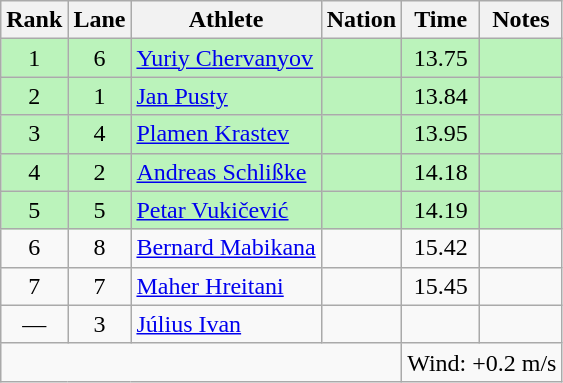<table class="wikitable sortable" style="text-align:center">
<tr>
<th>Rank</th>
<th>Lane</th>
<th>Athlete</th>
<th>Nation</th>
<th>Time</th>
<th>Notes</th>
</tr>
<tr style="background:#bbf3bb;">
<td>1</td>
<td>6</td>
<td align=left><a href='#'>Yuriy Chervanyov</a></td>
<td align=left></td>
<td>13.75</td>
<td></td>
</tr>
<tr style="background:#bbf3bb;">
<td>2</td>
<td>1</td>
<td align=left><a href='#'>Jan Pusty</a></td>
<td align=left></td>
<td>13.84</td>
<td></td>
</tr>
<tr style="background:#bbf3bb;">
<td>3</td>
<td>4</td>
<td align=left><a href='#'>Plamen Krastev</a></td>
<td align=left></td>
<td>13.95</td>
<td></td>
</tr>
<tr style="background:#bbf3bb;">
<td>4</td>
<td>2</td>
<td align=left><a href='#'>Andreas Schlißke</a></td>
<td align=left></td>
<td>14.18</td>
<td></td>
</tr>
<tr style="background:#bbf3bb;">
<td>5</td>
<td>5</td>
<td align=left><a href='#'>Petar Vukičević</a></td>
<td align=left></td>
<td>14.19</td>
<td></td>
</tr>
<tr>
<td>6</td>
<td>8</td>
<td align=left><a href='#'>Bernard Mabikana</a></td>
<td align=left></td>
<td>15.42</td>
<td></td>
</tr>
<tr>
<td>7</td>
<td>7</td>
<td align=left><a href='#'>Maher Hreitani</a></td>
<td align=left></td>
<td>15.45</td>
<td></td>
</tr>
<tr>
<td data-sort-value=8>—</td>
<td>3</td>
<td align=left><a href='#'>Július Ivan</a></td>
<td align=left></td>
<td data-sort-value=99.99></td>
<td></td>
</tr>
<tr class="sortbottom">
<td colspan=4></td>
<td colspan="2" style="text-align:left;">Wind: +0.2 m/s</td>
</tr>
</table>
